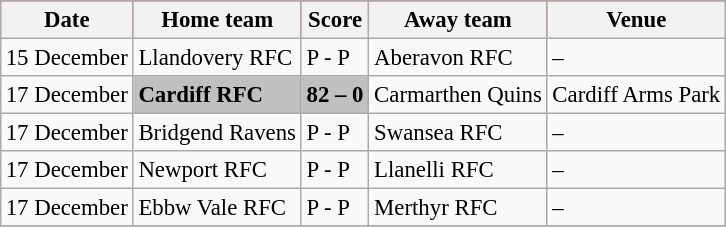<table class="wikitable" style="margin:0.5em auto; font-size:95%">
<tr bgcolor="#E00000">
<th>Date</th>
<th>Home team</th>
<th>Score</th>
<th>Away team</th>
<th>Venue</th>
</tr>
<tr>
<td>15 December</td>
<td>Llandovery RFC</td>
<td>P - P</td>
<td>Aberavon RFC</td>
<td>–</td>
</tr>
<tr>
<td>17 December</td>
<td bgcolor="silver"><strong>Cardiff RFC</strong></td>
<td bgcolor="silver"><strong>82 – 0</strong></td>
<td>Carmarthen Quins</td>
<td>Cardiff Arms Park</td>
</tr>
<tr>
<td>17 December</td>
<td>Bridgend Ravens</td>
<td>P - P</td>
<td>Swansea RFC</td>
<td>–</td>
</tr>
<tr>
<td>17 December</td>
<td>Newport RFC</td>
<td>P - P</td>
<td>Llanelli RFC</td>
<td>–</td>
</tr>
<tr>
<td>17 December</td>
<td>Ebbw Vale RFC</td>
<td>P - P</td>
<td>Merthyr RFC</td>
<td>–</td>
</tr>
<tr>
</tr>
</table>
